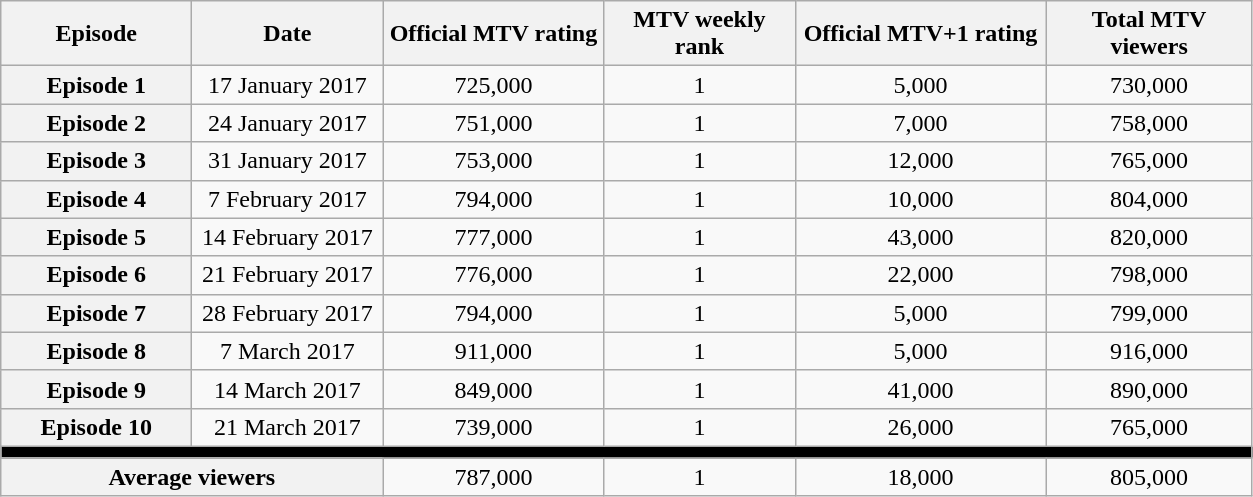<table class="wikitable sortable" style="text-align:center">
<tr>
<th scope="col" style="width:120px;">Episode</th>
<th scope="col" style="width:120px;">Date</th>
<th scope="col" style="width:140px;">Official MTV rating</th>
<th scope="col" style="width:120px;">MTV weekly rank</th>
<th scope="col" style="width:160px;">Official MTV+1 rating</th>
<th scope="col" style="width:130px;">Total MTV viewers</th>
</tr>
<tr>
<th scope="row">Episode 1</th>
<td>17 January 2017</td>
<td>725,000</td>
<td>1</td>
<td>5,000</td>
<td>730,000</td>
</tr>
<tr>
<th scope="row">Episode 2</th>
<td>24 January 2017</td>
<td>751,000</td>
<td>1</td>
<td>7,000</td>
<td>758,000</td>
</tr>
<tr>
<th scope="row">Episode 3</th>
<td>31 January 2017</td>
<td>753,000</td>
<td>1</td>
<td>12,000</td>
<td>765,000</td>
</tr>
<tr>
<th scope="row">Episode 4</th>
<td>7 February 2017</td>
<td>794,000</td>
<td>1</td>
<td>10,000</td>
<td>804,000</td>
</tr>
<tr>
<th scope="row">Episode 5</th>
<td>14 February 2017</td>
<td>777,000</td>
<td>1</td>
<td>43,000</td>
<td>820,000</td>
</tr>
<tr>
<th scope="row">Episode 6</th>
<td>21 February 2017</td>
<td>776,000</td>
<td>1</td>
<td>22,000</td>
<td>798,000</td>
</tr>
<tr>
<th scope="row">Episode 7</th>
<td>28 February 2017</td>
<td>794,000</td>
<td>1</td>
<td>5,000</td>
<td>799,000</td>
</tr>
<tr>
<th scope="row">Episode 8</th>
<td>7 March 2017</td>
<td>911,000</td>
<td>1</td>
<td>5,000</td>
<td>916,000</td>
</tr>
<tr>
<th scope="row">Episode 9</th>
<td>14 March 2017</td>
<td>849,000</td>
<td>1</td>
<td>41,000</td>
<td>890,000</td>
</tr>
<tr>
<th scope="row">Episode 10</th>
<td>21 March 2017</td>
<td>739,000</td>
<td>1</td>
<td>26,000</td>
<td>765,000</td>
</tr>
<tr>
<th style="background:#000;" colspan="6"></th>
</tr>
<tr>
<th colspan="2"><strong>Average viewers</strong></th>
<td>787,000</td>
<td>1</td>
<td>18,000</td>
<td>805,000</td>
</tr>
</table>
